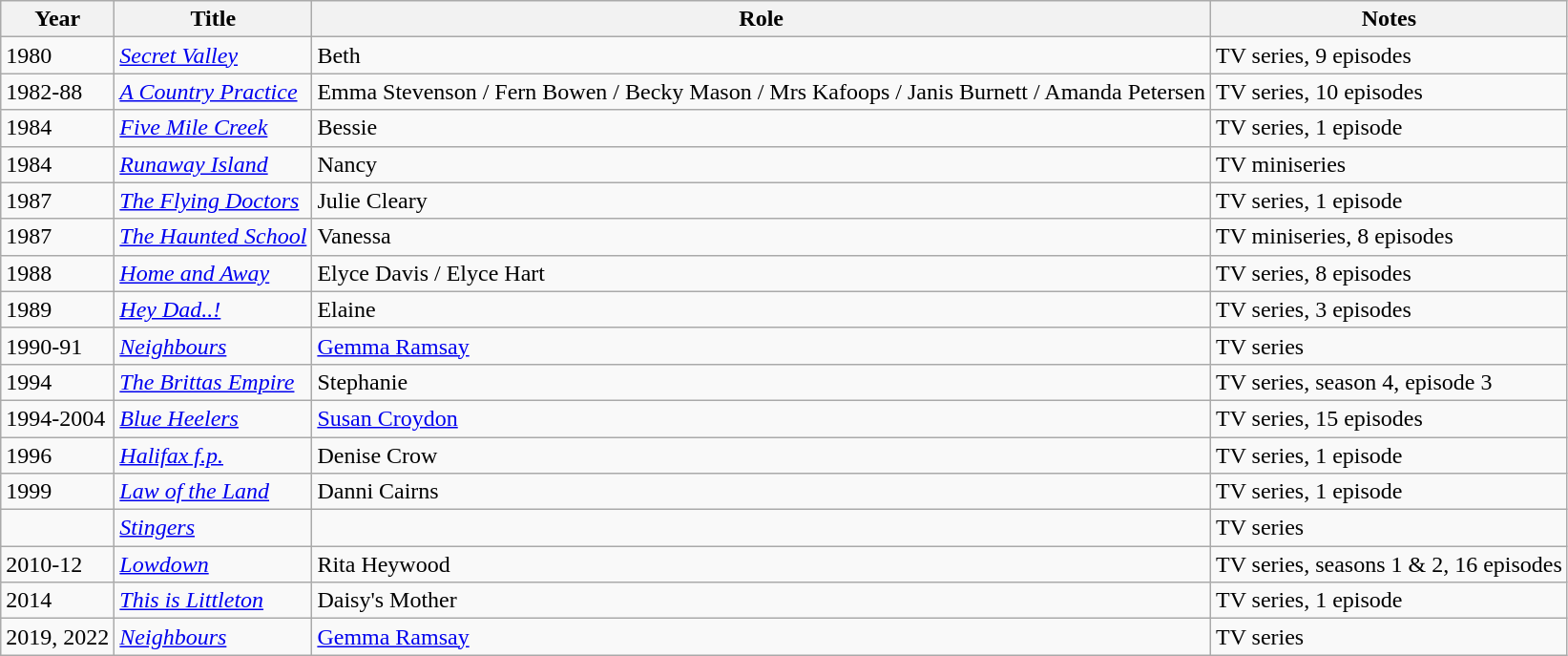<table class="wikitable">
<tr>
<th>Year</th>
<th>Title</th>
<th>Role</th>
<th>Notes</th>
</tr>
<tr>
<td>1980</td>
<td><em><a href='#'>Secret Valley</a></em></td>
<td>Beth</td>
<td>TV series, 9 episodes</td>
</tr>
<tr>
<td>1982-88</td>
<td><em><a href='#'>A Country Practice</a></em></td>
<td>Emma Stevenson / Fern Bowen / Becky Mason / Mrs Kafoops / Janis Burnett / Amanda Petersen</td>
<td>TV series, 10 episodes</td>
</tr>
<tr>
<td>1984</td>
<td><em><a href='#'>Five Mile Creek</a></em></td>
<td>Bessie</td>
<td>TV series, 1 episode</td>
</tr>
<tr>
<td>1984</td>
<td><em><a href='#'>Runaway Island</a></em></td>
<td>Nancy</td>
<td>TV miniseries</td>
</tr>
<tr>
<td>1987</td>
<td><em><a href='#'>The Flying Doctors</a></em></td>
<td>Julie Cleary</td>
<td>TV series, 1 episode</td>
</tr>
<tr>
<td>1987</td>
<td><em><a href='#'>The Haunted School</a></em></td>
<td>Vanessa</td>
<td>TV miniseries, 8 episodes</td>
</tr>
<tr>
<td>1988</td>
<td><em><a href='#'>Home and Away</a></em></td>
<td>Elyce Davis /  Elyce Hart</td>
<td>TV series, 8 episodes</td>
</tr>
<tr>
<td>1989</td>
<td><em><a href='#'>Hey Dad..!</a></em></td>
<td>Elaine</td>
<td>TV series, 3 episodes</td>
</tr>
<tr>
<td>1990-91</td>
<td><em><a href='#'>Neighbours</a></em></td>
<td><a href='#'>Gemma Ramsay</a></td>
<td>TV series</td>
</tr>
<tr>
<td>1994</td>
<td><em><a href='#'>The Brittas Empire</a></em></td>
<td>Stephanie</td>
<td>TV series, season 4, episode 3</td>
</tr>
<tr>
<td>1994-2004</td>
<td><em><a href='#'>Blue Heelers</a></em></td>
<td><a href='#'>Susan Croydon</a></td>
<td>TV series, 15 episodes</td>
</tr>
<tr>
<td>1996</td>
<td><em><a href='#'>Halifax f.p.</a></em></td>
<td>Denise Crow</td>
<td>TV series, 1 episode</td>
</tr>
<tr>
<td>1999</td>
<td><em><a href='#'>Law of the Land</a></em></td>
<td>Danni Cairns</td>
<td>TV series, 1 episode</td>
</tr>
<tr>
<td></td>
<td><em><a href='#'>Stingers</a></em></td>
<td></td>
<td>TV series</td>
</tr>
<tr>
<td>2010-12</td>
<td><em><a href='#'>Lowdown</a></em></td>
<td>Rita Heywood</td>
<td>TV series, seasons 1 & 2, 16 episodes</td>
</tr>
<tr>
<td>2014</td>
<td><em><a href='#'>This is Littleton</a></em></td>
<td>Daisy's Mother</td>
<td>TV series, 1 episode</td>
</tr>
<tr>
<td>2019, 2022</td>
<td><em><a href='#'>Neighbours</a></em></td>
<td><a href='#'>Gemma Ramsay</a></td>
<td>TV series</td>
</tr>
</table>
